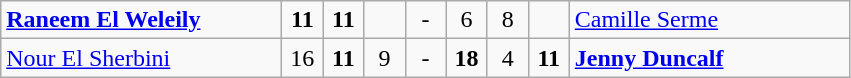<table class="wikitable">
<tr>
<td width=180> <strong><a href='#'>Raneem El Weleily</a></strong></td>
<td style="width:20px; text-align:center;"><strong>11</strong></td>
<td style="width:20px; text-align:center;"><strong>11</strong></td>
<td style="width:20px; text-align:center;"></td>
<td style="width:20px; text-align:center;">-</td>
<td style="width:20px; text-align:center;">6</td>
<td style="width:20px; text-align:center;">8</td>
<td style="width:20px; text-align:center;"></td>
<td width=180> <a href='#'>Camille Serme</a></td>
</tr>
<tr>
<td> <a href='#'>Nour El Sherbini</a></td>
<td style="text-align:center;">16</td>
<td style="text-align:center;"><strong>11</strong></td>
<td style="text-align:center;">9</td>
<td style="text-align:center;">-</td>
<td style="text-align:center;"><strong>18</strong></td>
<td style="text-align:center;">4</td>
<td style="text-align:center;"><strong>11</strong></td>
<td> <strong><a href='#'>Jenny Duncalf</a></strong></td>
</tr>
</table>
